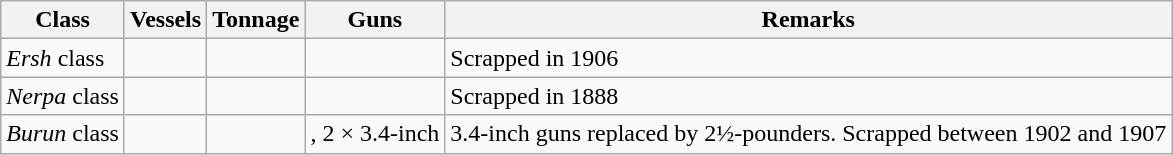<table class="wikitable" style="text-align:left">
<tr>
<th>Class</th>
<th>Vessels</th>
<th>Tonnage</th>
<th>Guns</th>
<th>Remarks</th>
</tr>
<tr>
<td><em>Ersh</em> class</td>
<td></td>
<td></td>
<td></td>
<td>Scrapped in 1906</td>
</tr>
<tr>
<td><em>Nerpa</em> class</td>
<td></td>
<td></td>
<td></td>
<td>Scrapped in 1888</td>
</tr>
<tr>
<td><em>Burun</em> class</td>
<td></td>
<td></td>
<td>, 2 × 3.4-inch</td>
<td>3.4-inch guns replaced by 2½-pounders. Scrapped between 1902 and 1907</td>
</tr>
</table>
